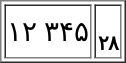<table style="margin:1em auto;" border="1">
<tr size="40">
<td style="text-align:center; background:white; font-size:14pt; color:black;">۱۲  ۳۴۵</td>
<td style="text-align:center; background:white; font-size:10pt; color:black;"><small></small><br><strong>۲۸</strong></td>
</tr>
</table>
